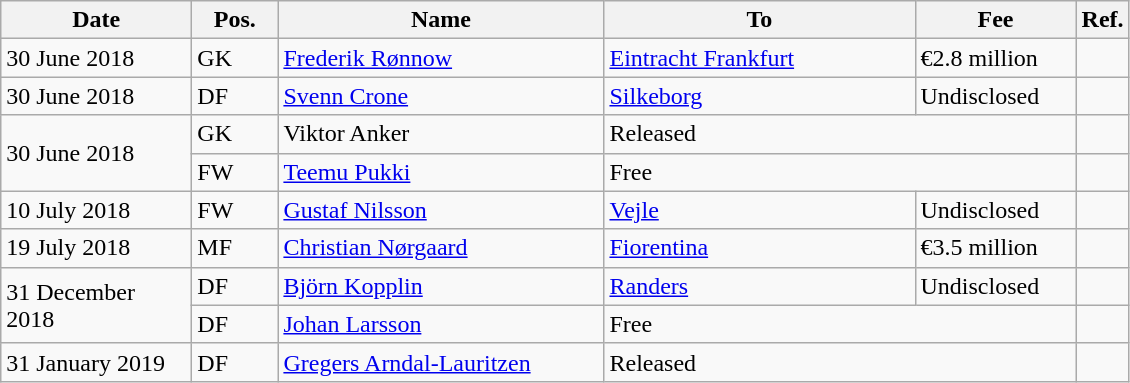<table class="wikitable">
<tr>
<th style="width:120px">Date</th>
<th style="width:50px">Pos.</th>
<th style="width:210px">Name</th>
<th style="width:200px">To</th>
<th style="width:100px">Fee</th>
<th style="width:20px">Ref.</th>
</tr>
<tr>
<td>30 June 2018</td>
<td>GK</td>
<td> <a href='#'>Frederik Rønnow</a></td>
<td> <a href='#'>Eintracht Frankfurt</a></td>
<td>€2.8 million</td>
<td></td>
</tr>
<tr>
<td>30 June 2018</td>
<td>DF</td>
<td> <a href='#'>Svenn Crone</a></td>
<td> <a href='#'>Silkeborg</a></td>
<td>Undisclosed</td>
<td></td>
</tr>
<tr>
<td rowspan=2>30 June 2018</td>
<td>GK</td>
<td> Viktor Anker</td>
<td colspan="2">Released</td>
<td></td>
</tr>
<tr>
<td>FW</td>
<td> <a href='#'>Teemu Pukki</a></td>
<td colspan="2">Free</td>
<td></td>
</tr>
<tr>
<td>10 July 2018</td>
<td>FW</td>
<td> <a href='#'>Gustaf Nilsson</a></td>
<td> <a href='#'>Vejle</a></td>
<td>Undisclosed</td>
<td></td>
</tr>
<tr>
<td>19 July 2018</td>
<td>MF</td>
<td> <a href='#'>Christian Nørgaard</a></td>
<td> <a href='#'>Fiorentina</a></td>
<td>€3.5 million</td>
<td></td>
</tr>
<tr>
<td rowspan=2>31 December 2018</td>
<td>DF</td>
<td> <a href='#'>Björn Kopplin</a></td>
<td> <a href='#'>Randers</a></td>
<td>Undisclosed</td>
<td></td>
</tr>
<tr>
<td>DF</td>
<td> <a href='#'>Johan Larsson</a></td>
<td colspan="2">Free</td>
<td></td>
</tr>
<tr>
<td>31 January 2019</td>
<td>DF</td>
<td> <a href='#'>Gregers Arndal-Lauritzen</a></td>
<td colspan="2">Released</td>
<td></td>
</tr>
</table>
